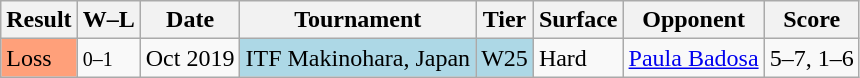<table class="sortable wikitable">
<tr>
<th>Result</th>
<th class="unsortable">W–L</th>
<th>Date</th>
<th>Tournament</th>
<th>Tier</th>
<th>Surface</th>
<th>Opponent</th>
<th class="unsortable">Score</th>
</tr>
<tr>
<td bgcolor="FFA07A">Loss</td>
<td><small>0–1</small></td>
<td>Oct 2019</td>
<td style="background:lightblue;">ITF Makinohara, Japan</td>
<td style="background:lightblue;">W25</td>
<td>Hard</td>
<td> <a href='#'>Paula Badosa</a></td>
<td>5–7, 1–6</td>
</tr>
</table>
